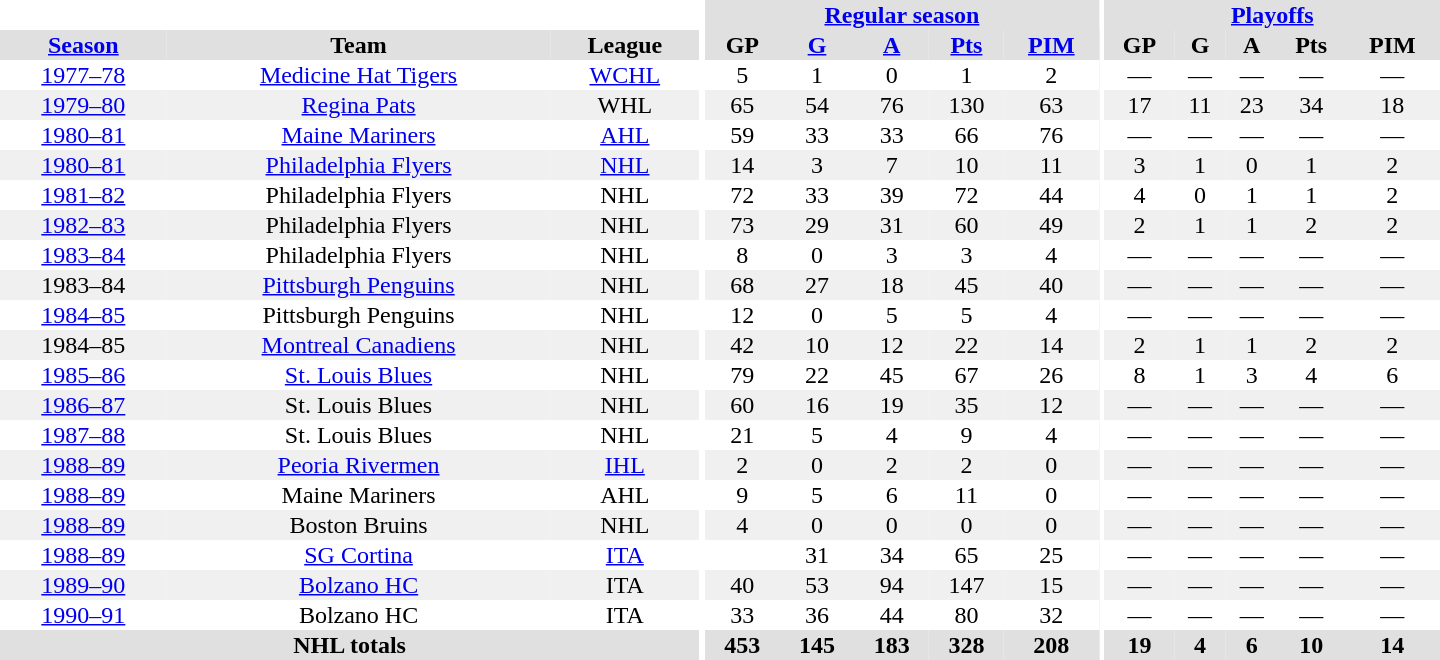<table border="0" cellpadding="1" cellspacing="0" style="text-align:center; width:60em">
<tr bgcolor="#e0e0e0">
<th colspan="3" bgcolor="#ffffff"></th>
<th rowspan="100" bgcolor="#ffffff"></th>
<th colspan="5"><a href='#'>Regular season</a></th>
<th rowspan="100" bgcolor="#ffffff"></th>
<th colspan="5"><a href='#'>Playoffs</a></th>
</tr>
<tr bgcolor="#e0e0e0">
<th><a href='#'>Season</a></th>
<th>Team</th>
<th>League</th>
<th>GP</th>
<th><a href='#'>G</a></th>
<th><a href='#'>A</a></th>
<th><a href='#'>Pts</a></th>
<th><a href='#'>PIM</a></th>
<th>GP</th>
<th>G</th>
<th>A</th>
<th>Pts</th>
<th>PIM</th>
</tr>
<tr>
<td><a href='#'>1977–78</a></td>
<td><a href='#'>Medicine Hat Tigers</a></td>
<td><a href='#'>WCHL</a></td>
<td>5</td>
<td>1</td>
<td>0</td>
<td>1</td>
<td>2</td>
<td>—</td>
<td>—</td>
<td>—</td>
<td>—</td>
<td>—</td>
</tr>
<tr bgcolor="#f0f0f0">
<td><a href='#'>1979–80</a></td>
<td><a href='#'>Regina Pats</a></td>
<td>WHL</td>
<td>65</td>
<td>54</td>
<td>76</td>
<td>130</td>
<td>63</td>
<td>17</td>
<td>11</td>
<td>23</td>
<td>34</td>
<td>18</td>
</tr>
<tr>
<td><a href='#'>1980–81</a></td>
<td><a href='#'>Maine Mariners</a></td>
<td><a href='#'>AHL</a></td>
<td>59</td>
<td>33</td>
<td>33</td>
<td>66</td>
<td>76</td>
<td>—</td>
<td>—</td>
<td>—</td>
<td>—</td>
<td>—</td>
</tr>
<tr bgcolor="#f0f0f0">
<td><a href='#'>1980–81</a></td>
<td><a href='#'>Philadelphia Flyers</a></td>
<td><a href='#'>NHL</a></td>
<td>14</td>
<td>3</td>
<td>7</td>
<td>10</td>
<td>11</td>
<td>3</td>
<td>1</td>
<td>0</td>
<td>1</td>
<td>2</td>
</tr>
<tr>
<td><a href='#'>1981–82</a></td>
<td>Philadelphia Flyers</td>
<td>NHL</td>
<td>72</td>
<td>33</td>
<td>39</td>
<td>72</td>
<td>44</td>
<td>4</td>
<td>0</td>
<td>1</td>
<td>1</td>
<td>2</td>
</tr>
<tr bgcolor="#f0f0f0">
<td><a href='#'>1982–83</a></td>
<td>Philadelphia Flyers</td>
<td>NHL</td>
<td>73</td>
<td>29</td>
<td>31</td>
<td>60</td>
<td>49</td>
<td>2</td>
<td>1</td>
<td>1</td>
<td>2</td>
<td>2</td>
</tr>
<tr>
<td><a href='#'>1983–84</a></td>
<td>Philadelphia Flyers</td>
<td>NHL</td>
<td>8</td>
<td>0</td>
<td>3</td>
<td>3</td>
<td>4</td>
<td>—</td>
<td>—</td>
<td>—</td>
<td>—</td>
<td>—</td>
</tr>
<tr bgcolor="#f0f0f0">
<td>1983–84</td>
<td><a href='#'>Pittsburgh Penguins</a></td>
<td>NHL</td>
<td>68</td>
<td>27</td>
<td>18</td>
<td>45</td>
<td>40</td>
<td>—</td>
<td>—</td>
<td>—</td>
<td>—</td>
<td>—</td>
</tr>
<tr>
<td><a href='#'>1984–85</a></td>
<td>Pittsburgh Penguins</td>
<td>NHL</td>
<td>12</td>
<td>0</td>
<td>5</td>
<td>5</td>
<td>4</td>
<td>—</td>
<td>—</td>
<td>—</td>
<td>—</td>
<td>—</td>
</tr>
<tr bgcolor="#f0f0f0">
<td>1984–85</td>
<td><a href='#'>Montreal Canadiens</a></td>
<td>NHL</td>
<td>42</td>
<td>10</td>
<td>12</td>
<td>22</td>
<td>14</td>
<td>2</td>
<td>1</td>
<td>1</td>
<td>2</td>
<td>2</td>
</tr>
<tr>
<td><a href='#'>1985–86</a></td>
<td><a href='#'>St. Louis Blues</a></td>
<td>NHL</td>
<td>79</td>
<td>22</td>
<td>45</td>
<td>67</td>
<td>26</td>
<td>8</td>
<td>1</td>
<td>3</td>
<td>4</td>
<td>6</td>
</tr>
<tr bgcolor="#f0f0f0">
<td><a href='#'>1986–87</a></td>
<td>St. Louis Blues</td>
<td>NHL</td>
<td>60</td>
<td>16</td>
<td>19</td>
<td>35</td>
<td>12</td>
<td>—</td>
<td>—</td>
<td>—</td>
<td>—</td>
<td>—</td>
</tr>
<tr>
<td><a href='#'>1987–88</a></td>
<td>St. Louis Blues</td>
<td>NHL</td>
<td>21</td>
<td>5</td>
<td>4</td>
<td>9</td>
<td>4</td>
<td>—</td>
<td>—</td>
<td>—</td>
<td>—</td>
<td>—</td>
</tr>
<tr bgcolor="#f0f0f0">
<td><a href='#'>1988–89</a></td>
<td><a href='#'>Peoria Rivermen</a></td>
<td><a href='#'>IHL</a></td>
<td>2</td>
<td>0</td>
<td>2</td>
<td>2</td>
<td>0</td>
<td>—</td>
<td>—</td>
<td>—</td>
<td>—</td>
<td>—</td>
</tr>
<tr>
<td><a href='#'>1988–89</a></td>
<td>Maine Mariners</td>
<td>AHL</td>
<td>9</td>
<td>5</td>
<td>6</td>
<td>11</td>
<td>0</td>
<td>—</td>
<td>—</td>
<td>—</td>
<td>—</td>
<td>—</td>
</tr>
<tr bgcolor="#f0f0f0">
<td><a href='#'>1988–89</a></td>
<td>Boston Bruins</td>
<td>NHL</td>
<td>4</td>
<td>0</td>
<td>0</td>
<td>0</td>
<td>0</td>
<td>—</td>
<td>—</td>
<td>—</td>
<td>—</td>
<td>—</td>
</tr>
<tr>
<td><a href='#'>1988–89</a></td>
<td><a href='#'>SG Cortina</a></td>
<td><a href='#'>ITA</a></td>
<td 31></td>
<td>31</td>
<td>34</td>
<td>65</td>
<td>25</td>
<td>—</td>
<td>—</td>
<td>—</td>
<td>—</td>
<td>—</td>
</tr>
<tr bgcolor="#f0f0f0">
<td><a href='#'>1989–90</a></td>
<td><a href='#'>Bolzano HC</a></td>
<td>ITA</td>
<td>40</td>
<td>53</td>
<td>94</td>
<td>147</td>
<td>15</td>
<td>—</td>
<td>—</td>
<td>—</td>
<td>—</td>
<td>—</td>
</tr>
<tr>
<td><a href='#'>1990–91</a></td>
<td>Bolzano HC</td>
<td>ITA</td>
<td>33</td>
<td>36</td>
<td>44</td>
<td>80</td>
<td>32</td>
<td>—</td>
<td>—</td>
<td>—</td>
<td>—</td>
<td>—</td>
</tr>
<tr bgcolor="#e0e0e0">
<th colspan="3">NHL totals</th>
<th>453</th>
<th>145</th>
<th>183</th>
<th>328</th>
<th>208</th>
<th>19</th>
<th>4</th>
<th>6</th>
<th>10</th>
<th>14</th>
</tr>
</table>
